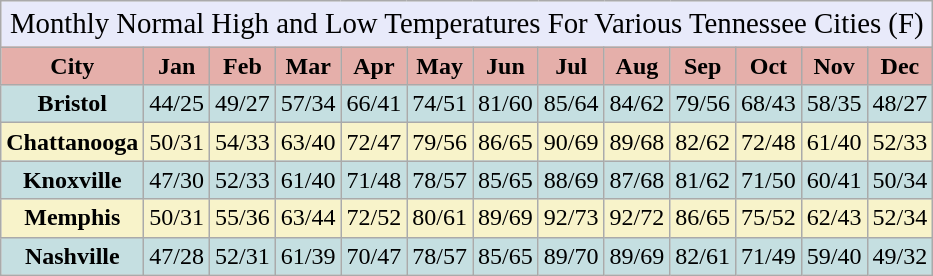<table class="wikitable" "text-align:center;font-size:90%;"|>
<tr>
<td colspan="13" style="text-align:center;font-size:120%;background:#E8EAFA;">Monthly Normal High and Low Temperatures For Various Tennessee Cities (F)</td>
</tr>
<tr>
<th style="background:#e5afaa; height:17px;">City</th>
<th style="background:#e5afaa;">Jan</th>
<th style="background:#e5afaa;">Feb</th>
<th style="background:#e5afaa;">Mar</th>
<th style="background:#e5afaa;">Apr</th>
<th style="background:#e5afaa;">May</th>
<th style="background:#e5afaa;">Jun</th>
<th style="background:#e5afaa;">Jul</th>
<th style="background:#e5afaa;">Aug</th>
<th style="background:#e5afaa;">Sep</th>
<th style="background:#e5afaa;">Oct</th>
<th style="background:#e5afaa;">Nov</th>
<th style="background:#e5afaa;">Dec</th>
</tr>
<tr>
<th style="background:#c5dfe1; height:16px;">Bristol</th>
<td style="background:#c5dfe1;">44/25</td>
<td style="background:#c5dfe1;">49/27</td>
<td style="background:#c5dfe1;">57/34</td>
<td style="background:#c5dfe1;">66/41</td>
<td style="background:#c5dfe1;">74/51</td>
<td style="background:#c5dfe1;">81/60</td>
<td style="background:#c5dfe1;">85/64</td>
<td style="background:#c5dfe1;">84/62</td>
<td style="background:#c5dfe1;">79/56</td>
<td style="background:#c5dfe1;">68/43</td>
<td style="background:#c5dfe1;">58/35</td>
<td style="background:#c5dfe1;">48/27</td>
</tr>
<tr>
<th style="background:#f8f3ca; height:16px;">Chattanooga</th>
<td style="background:#f8f3ca;">50/31</td>
<td style="background:#f8f3ca;">54/33</td>
<td style="background:#f8f3ca;">63/40</td>
<td style="background:#f8f3ca;">72/47</td>
<td style="background:#f8f3ca;">79/56</td>
<td style="background:#f8f3ca;">86/65</td>
<td style="background:#f8f3ca;">90/69</td>
<td style="background:#f8f3ca;">89/68</td>
<td style="background:#f8f3ca;">82/62</td>
<td style="background:#f8f3ca;">72/48</td>
<td style="background:#f8f3ca;">61/40</td>
<td style="background:#f8f3ca;">52/33</td>
</tr>
<tr>
<th style="background:#c5dfe1; color:#000; height:16px;">Knoxville</th>
<td style="background:#c5dfe1;">47/30</td>
<td style="background:#c5dfe1;">52/33</td>
<td style="background:#c5dfe1;">61/40</td>
<td style="background:#c5dfe1;">71/48</td>
<td style="background:#c5dfe1;">78/57</td>
<td style="background:#c5dfe1;">85/65</td>
<td style="background:#c5dfe1;">88/69</td>
<td style="background:#c5dfe1;">87/68</td>
<td style="background:#c5dfe1;">81/62</td>
<td style="background:#c5dfe1;">71/50</td>
<td style="background:#c5dfe1;">60/41</td>
<td style="background:#c5dfe1;">50/34</td>
</tr>
<tr>
<th style="background:#f8f3ca; color:#000; height:16px;">Memphis</th>
<td style="background:#f8f3ca;">50/31</td>
<td style="background:#f8f3ca;">55/36</td>
<td style="background:#f8f3ca;">63/44</td>
<td style="background:#f8f3ca;">72/52</td>
<td style="background:#f8f3ca;">80/61</td>
<td style="background:#f8f3ca;">89/69</td>
<td style="background:#f8f3ca;">92/73</td>
<td style="background:#f8f3ca;">92/72</td>
<td style="background:#f8f3ca;">86/65</td>
<td style="background:#f8f3ca;">75/52</td>
<td style="background:#f8f3ca;">62/43</td>
<td style="background:#f8f3ca;">52/34</td>
</tr>
<tr>
<th style="background:#c5dfe1; height:16px;">Nashville</th>
<td style="background:#c5dfe1;">47/28</td>
<td style="background:#c5dfe1;">52/31</td>
<td style="background:#c5dfe1;">61/39</td>
<td style="background:#c5dfe1;">70/47</td>
<td style="background:#c5dfe1;">78/57</td>
<td style="background:#c5dfe1;">85/65</td>
<td style="background:#c5dfe1;">89/70</td>
<td style="background:#c5dfe1;">89/69</td>
<td style="background:#c5dfe1;">82/61</td>
<td style="background:#c5dfe1;">71/49</td>
<td style="background:#c5dfe1;">59/40</td>
<td style="background:#c5dfe1;">49/32</td>
</tr>
</table>
